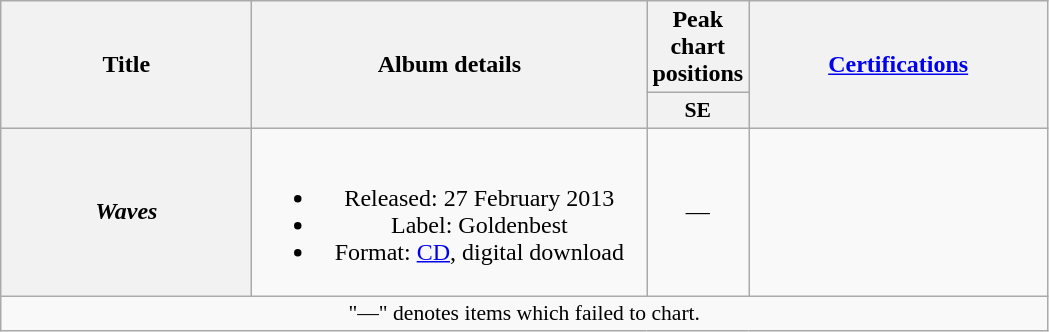<table class="wikitable plainrowheaders" style="text-align:center;" border="1">
<tr>
<th scope="col" rowspan="2" style="width:10em;">Title</th>
<th scope="col" rowspan="2" style="width:16em;">Album details</th>
<th scope="col" colspan="1">Peak chart positions</th>
<th scope="col" rowspan="2" style="width:12em;"><a href='#'>Certifications</a></th>
</tr>
<tr>
<th scope="col" style="width:3em;font-size:90%;">SE</th>
</tr>
<tr>
<th scope="row"><em>Waves</em></th>
<td><br><ul><li>Released: 27 February 2013</li><li>Label: Goldenbest</li><li>Format: <a href='#'>CD</a>, digital download</li></ul></td>
<td>—</td>
<td></td>
</tr>
<tr>
<td colspan="6" style="font-size:90%">"—" denotes items which failed to chart.</td>
</tr>
</table>
